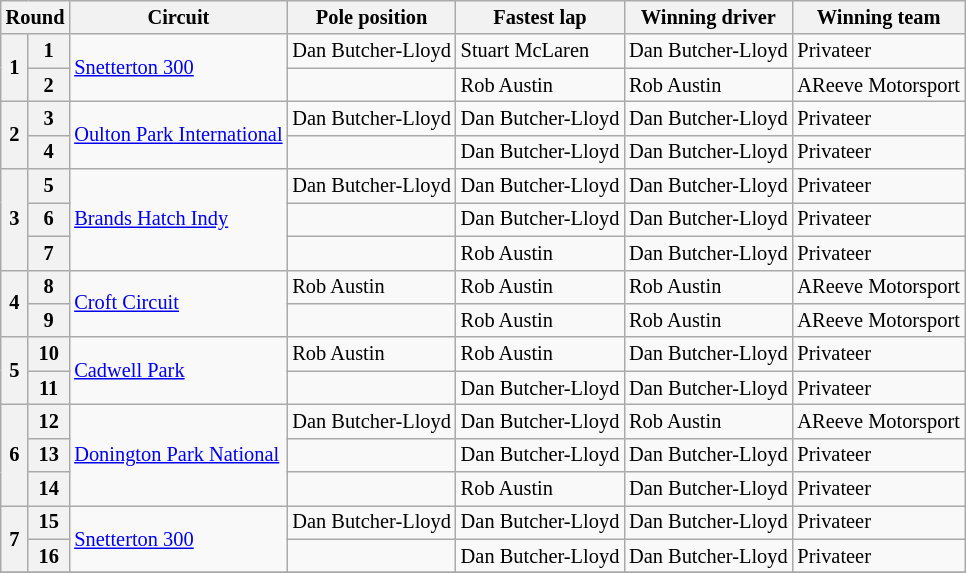<table class="wikitable" style="font-size: 85%;">
<tr>
<th colspan=2>Round</th>
<th>Circuit</th>
<th>Pole position</th>
<th>Fastest lap</th>
<th>Winning driver</th>
<th>Winning team</th>
</tr>
<tr>
<th rowspan=2>1</th>
<th>1</th>
<td rowspan=2><a href='#'>Snetterton 300</a></td>
<td> Dan Butcher-Lloyd</td>
<td> Stuart McLaren</td>
<td> Dan Butcher-Lloyd</td>
<td>Privateer</td>
</tr>
<tr>
<th>2</th>
<td></td>
<td> Rob Austin</td>
<td> Rob Austin</td>
<td>AReeve Motorsport</td>
</tr>
<tr>
<th rowspan=2>2</th>
<th>3</th>
<td rowspan=2><a href='#'> Oulton Park International</a></td>
<td> Dan Butcher-Lloyd</td>
<td> Dan Butcher-Lloyd</td>
<td> Dan Butcher-Lloyd</td>
<td>Privateer</td>
</tr>
<tr>
<th>4</th>
<td></td>
<td> Dan Butcher-Lloyd</td>
<td> Dan Butcher-Lloyd</td>
<td>Privateer</td>
</tr>
<tr>
<th rowspan=3>3</th>
<th>5</th>
<td rowspan=3><a href='#'> Brands Hatch Indy</a></td>
<td> Dan Butcher-Lloyd</td>
<td> Dan Butcher-Lloyd</td>
<td> Dan Butcher-Lloyd</td>
<td>Privateer</td>
</tr>
<tr>
<th>6</th>
<td></td>
<td> Dan Butcher-Lloyd</td>
<td> Dan Butcher-Lloyd</td>
<td>Privateer</td>
</tr>
<tr>
<th>7</th>
<td></td>
<td> Rob Austin</td>
<td> Dan Butcher-Lloyd</td>
<td>Privateer</td>
</tr>
<tr>
<th rowspan=2>4</th>
<th>8</th>
<td rowspan=2><a href='#'>Croft Circuit</a></td>
<td> Rob Austin</td>
<td> Rob Austin</td>
<td> Rob Austin</td>
<td>AReeve Motorsport</td>
</tr>
<tr>
<th>9</th>
<td></td>
<td> Rob Austin</td>
<td> Rob Austin</td>
<td>AReeve Motorsport</td>
</tr>
<tr>
<th rowspan=2>5</th>
<th>10</th>
<td rowspan=2><a href='#'>Cadwell Park</a></td>
<td> Rob Austin</td>
<td> Rob Austin</td>
<td> Dan Butcher-Lloyd</td>
<td>Privateer</td>
</tr>
<tr>
<th>11</th>
<td></td>
<td> Dan Butcher-Lloyd</td>
<td> Dan Butcher-Lloyd</td>
<td>Privateer</td>
</tr>
<tr>
<th rowspan=3>6</th>
<th>12</th>
<td rowspan=3><a href='#'> Donington Park National</a></td>
<td> Dan Butcher-Lloyd</td>
<td> Dan Butcher-Lloyd</td>
<td> Rob Austin</td>
<td>AReeve Motorsport</td>
</tr>
<tr>
<th>13</th>
<td></td>
<td> Dan Butcher-Lloyd</td>
<td> Dan Butcher-Lloyd</td>
<td>Privateer</td>
</tr>
<tr>
<th>14</th>
<td></td>
<td> Rob Austin</td>
<td> Dan Butcher-Lloyd</td>
<td>Privateer</td>
</tr>
<tr>
<th rowspan=2>7</th>
<th>15</th>
<td rowspan=2><a href='#'>Snetterton 300</a></td>
<td> Dan Butcher-Lloyd</td>
<td> Dan Butcher-Lloyd</td>
<td> Dan Butcher-Lloyd</td>
<td>Privateer</td>
</tr>
<tr>
<th>16</th>
<td></td>
<td> Dan Butcher-Lloyd</td>
<td> Dan Butcher-Lloyd</td>
<td>Privateer</td>
</tr>
<tr>
</tr>
</table>
